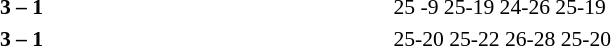<table>
<tr>
<th width=200></th>
<th width=80></th>
<th width=200></th>
<th width=220></th>
</tr>
<tr style=font-size:90%>
<td align=right><strong></strong></td>
<td align=center><strong>3 – 1</strong></td>
<td></td>
<td>25 -9 25-19 24-26 25-19</td>
</tr>
<tr style=font-size:90%>
<td align=right><strong></strong></td>
<td align=center><strong>3 – 1</strong></td>
<td></td>
<td>25-20 25-22 26-28 25-20</td>
</tr>
</table>
